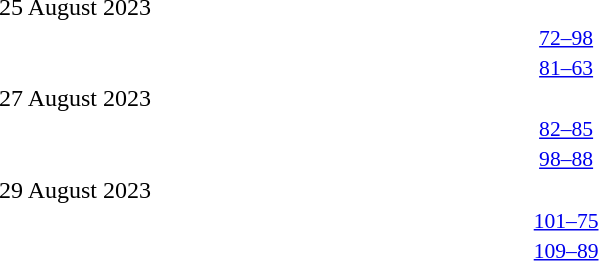<table style="width:100%;" cellspacing="1">
<tr>
<th width=25%></th>
<th width=2%></th>
<th width=6%></th>
<th width=2%></th>
<th width=25%></th>
</tr>
<tr>
<td>25 August 2023</td>
</tr>
<tr style=font-size:90%>
<td align=right></td>
<td></td>
<td align=center><a href='#'>72–98</a></td>
<td></td>
<td></td>
<td></td>
</tr>
<tr style=font-size:90%>
<td align=right></td>
<td></td>
<td align=center><a href='#'>81–63</a></td>
<td></td>
<td></td>
<td></td>
</tr>
<tr>
<td>27 August 2023</td>
</tr>
<tr style=font-size:90%>
<td align=right></td>
<td></td>
<td align=center><a href='#'>82–85</a></td>
<td></td>
<td></td>
<td></td>
</tr>
<tr style=font-size:90%>
<td align=right></td>
<td></td>
<td align=center><a href='#'>98–88</a></td>
<td></td>
<td></td>
<td></td>
</tr>
<tr>
<td>29 August 2023</td>
</tr>
<tr style=font-size:90%>
<td align=right></td>
<td></td>
<td align=center><a href='#'>101–75</a></td>
<td></td>
<td></td>
<td></td>
</tr>
<tr style=font-size:90%>
<td align=right></td>
<td></td>
<td align=center><a href='#'>109–89</a></td>
<td></td>
<td></td>
<td></td>
</tr>
</table>
